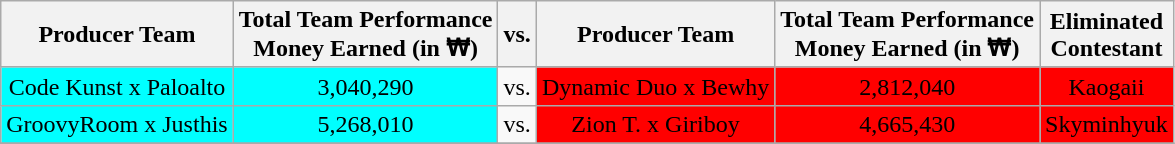<table class="wikitable" style="text-align:center" border="2">
<tr>
<th>Producer Team</th>
<th>Total Team Performance<br>Money Earned (in ₩)</th>
<th>vs.</th>
<th>Producer Team</th>
<th>Total Team Performance<br>Money Earned (in ₩)</th>
<th>Eliminated<br>Contestant</th>
</tr>
<tr>
<td style="background:aqua">Code Kunst x Paloalto</td>
<td style="background:aqua">3,040,290</td>
<td>vs.</td>
<td style="background:red">Dynamic Duo x Bewhy</td>
<td style="background:red">2,812,040</td>
<td style="background:red">Kaogaii</td>
</tr>
<tr>
<td style="background:aqua">GroovyRoom x Justhis</td>
<td style="background:aqua">5,268,010</td>
<td>vs.</td>
<td style="background:red">Zion T. x Giriboy</td>
<td style="background:red">4,665,430</td>
<td style="background:red">Skyminhyuk</td>
</tr>
<tr>
</tr>
</table>
